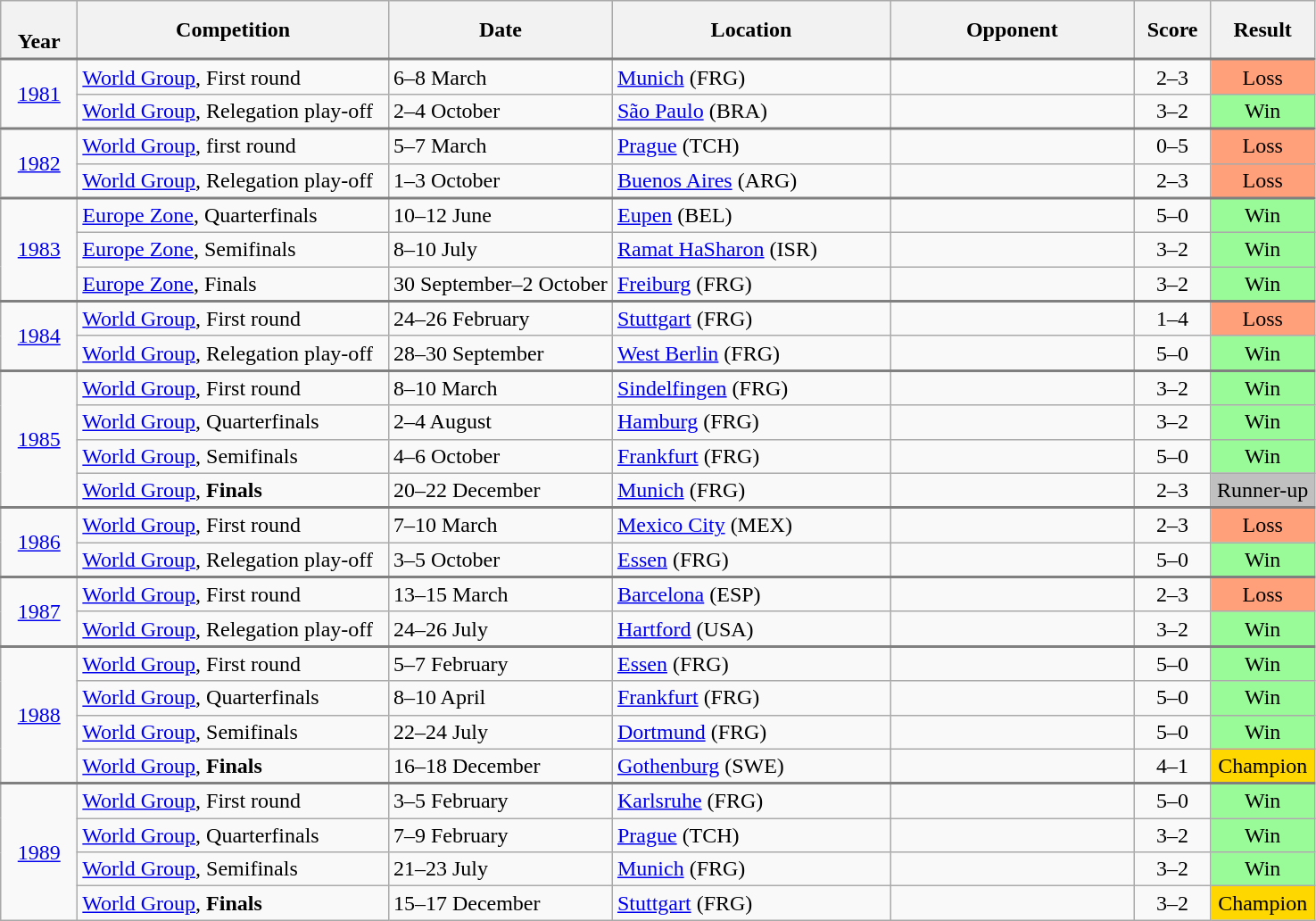<table class="wikitable collapsible collapsed nowrap">
<tr>
<th width="50"><br> Year</th>
<th width="225">Competition</th>
<th width="160">Date</th>
<th width="200">Location</th>
<th width="175">Opponent</th>
<th width="50">Score</th>
<th width="70">Result</th>
</tr>
<tr style="border-top:2px solid gray;">
<td align="center" rowspan="2"><a href='#'>1981</a></td>
<td><a href='#'>World Group</a>, First round</td>
<td>6–8 March</td>
<td><a href='#'>Munich</a> (FRG)</td>
<td></td>
<td align="center">2–3</td>
<td align="center" bgcolor="#FFA07A">Loss</td>
</tr>
<tr>
<td><a href='#'>World Group</a>, Relegation play-off</td>
<td>2–4 October</td>
<td><a href='#'>São Paulo</a> (BRA)</td>
<td></td>
<td align="center">3–2</td>
<td align="center" bgcolor="#98FB98">Win</td>
</tr>
<tr style="border-top:2px solid gray;">
<td align="center" rowspan="2"><a href='#'>1982</a></td>
<td><a href='#'>World Group</a>, first round</td>
<td>5–7 March</td>
<td><a href='#'>Prague</a> (TCH)</td>
<td></td>
<td align="center">0–5</td>
<td align="center" bgcolor="#FFA07A">Loss</td>
</tr>
<tr>
<td><a href='#'>World Group</a>, Relegation play-off</td>
<td>1–3 October</td>
<td><a href='#'>Buenos Aires</a> (ARG)</td>
<td></td>
<td align="center">2–3</td>
<td align="center" bgcolor="#FFA07A">Loss</td>
</tr>
<tr style="border-top:2px solid gray;">
<td align="center" rowspan="3"><a href='#'>1983</a></td>
<td><a href='#'>Europe Zone</a>, Quarterfinals</td>
<td>10–12 June</td>
<td><a href='#'>Eupen</a> (BEL)</td>
<td></td>
<td align="center">5–0</td>
<td align="center" bgcolor="#98FB98">Win</td>
</tr>
<tr>
<td><a href='#'>Europe Zone</a>, Semifinals</td>
<td>8–10 July</td>
<td><a href='#'>Ramat HaSharon</a> (ISR)</td>
<td></td>
<td align="center">3–2</td>
<td align="center" bgcolor="#98FB98">Win</td>
</tr>
<tr>
<td><a href='#'>Europe Zone</a>, Finals</td>
<td>30 September–2 October</td>
<td><a href='#'>Freiburg</a> (FRG)</td>
<td></td>
<td align="center">3–2</td>
<td align="center" bgcolor="#98FB98">Win</td>
</tr>
<tr style="border-top:2px solid gray;">
<td align="center" rowspan="2"><a href='#'>1984</a></td>
<td><a href='#'>World Group</a>, First round</td>
<td>24–26 February</td>
<td><a href='#'>Stuttgart</a> (FRG)</td>
<td></td>
<td align="center">1–4</td>
<td align="center" bgcolor="#FFA07A">Loss</td>
</tr>
<tr>
<td><a href='#'>World Group</a>, Relegation play-off</td>
<td>28–30 September</td>
<td><a href='#'>West Berlin</a> (FRG)</td>
<td></td>
<td align="center">5–0</td>
<td align="center" bgcolor="#98FB98">Win</td>
</tr>
<tr style="border-top:2px solid gray;">
<td align="center" rowspan="4"><a href='#'>1985</a></td>
<td><a href='#'>World Group</a>, First round</td>
<td>8–10 March</td>
<td><a href='#'>Sindelfingen</a> (FRG)</td>
<td></td>
<td align="center">3–2</td>
<td align="center" bgcolor="#98FB98">Win</td>
</tr>
<tr>
<td><a href='#'>World Group</a>, Quarterfinals</td>
<td>2–4 August</td>
<td><a href='#'>Hamburg</a> (FRG)</td>
<td></td>
<td align="center">3–2</td>
<td align="center" bgcolor="#98FB98">Win</td>
</tr>
<tr>
<td><a href='#'>World Group</a>, Semifinals</td>
<td>4–6 October</td>
<td><a href='#'>Frankfurt</a> (FRG)</td>
<td></td>
<td align="center">5–0</td>
<td align="center" bgcolor="#98FB98">Win</td>
</tr>
<tr>
<td><a href='#'>World Group</a>, <strong>Finals</strong></td>
<td>20–22 December</td>
<td><a href='#'>Munich</a> (FRG)</td>
<td></td>
<td align="center">2–3</td>
<td align="center" bgcolor="silver">Runner-up</td>
</tr>
<tr style="border-top:2px solid gray;">
<td align="center" rowspan="2"><a href='#'>1986</a></td>
<td><a href='#'>World Group</a>, First round</td>
<td>7–10 March</td>
<td><a href='#'>Mexico City</a> (MEX)</td>
<td></td>
<td align="center">2–3</td>
<td align="center" bgcolor="#FFA07A">Loss</td>
</tr>
<tr>
<td><a href='#'>World Group</a>, Relegation play-off</td>
<td>3–5 October</td>
<td><a href='#'>Essen</a> (FRG)</td>
<td></td>
<td align="center">5–0</td>
<td align="center" bgcolor="#98FB98">Win</td>
</tr>
<tr style="border-top:2px solid gray;">
<td align="center" rowspan="2"><a href='#'>1987</a></td>
<td><a href='#'>World Group</a>, First round</td>
<td>13–15 March</td>
<td><a href='#'>Barcelona</a> (ESP)</td>
<td></td>
<td align="center">2–3</td>
<td align="center" bgcolor="#FFA07A">Loss</td>
</tr>
<tr>
<td><a href='#'>World Group</a>, Relegation play-off</td>
<td>24–26 July</td>
<td><a href='#'>Hartford</a> (USA)</td>
<td></td>
<td align="center">3–2</td>
<td align="center" bgcolor="#98FB98">Win</td>
</tr>
<tr style="border-top:2px solid gray;">
<td align="center" rowspan="4"><a href='#'>1988</a></td>
<td><a href='#'>World Group</a>, First round</td>
<td>5–7 February</td>
<td><a href='#'>Essen</a> (FRG)</td>
<td></td>
<td align="center">5–0</td>
<td align="center" bgcolor="#98FB98">Win</td>
</tr>
<tr>
<td><a href='#'>World Group</a>, Quarterfinals</td>
<td>8–10 April</td>
<td><a href='#'>Frankfurt</a> (FRG)</td>
<td></td>
<td align="center">5–0</td>
<td align="center" bgcolor="#98FB98">Win</td>
</tr>
<tr>
<td><a href='#'>World Group</a>, Semifinals</td>
<td>22–24 July</td>
<td><a href='#'>Dortmund</a> (FRG)</td>
<td></td>
<td align="center">5–0</td>
<td align="center" bgcolor="#98FB98">Win</td>
</tr>
<tr>
<td><a href='#'>World Group</a>, <strong>Finals</strong></td>
<td>16–18 December</td>
<td><a href='#'>Gothenburg</a> (SWE)</td>
<td></td>
<td align="center">4–1</td>
<td align="center" bgcolor="gold">Champion</td>
</tr>
<tr style="border-top:2px solid gray;">
<td align="center" rowspan="4"><a href='#'>1989</a></td>
<td><a href='#'>World Group</a>, First round</td>
<td>3–5 February</td>
<td><a href='#'>Karlsruhe</a> (FRG)</td>
<td></td>
<td align="center">5–0</td>
<td align="center" bgcolor="#98FB98">Win</td>
</tr>
<tr>
<td><a href='#'>World Group</a>, Quarterfinals</td>
<td>7–9 February</td>
<td><a href='#'>Prague</a> (TCH)</td>
<td></td>
<td align="center">3–2</td>
<td align="center" bgcolor="#98FB98">Win</td>
</tr>
<tr>
<td><a href='#'>World Group</a>, Semifinals</td>
<td>21–23 July</td>
<td><a href='#'>Munich</a> (FRG)</td>
<td></td>
<td align="center">3–2</td>
<td align="center" bgcolor="#98FB98">Win</td>
</tr>
<tr>
<td><a href='#'>World Group</a>, <strong>Finals</strong></td>
<td>15–17 December</td>
<td><a href='#'>Stuttgart</a> (FRG)</td>
<td></td>
<td align="center">3–2</td>
<td align="center" bgcolor="gold">Champion</td>
</tr>
</table>
